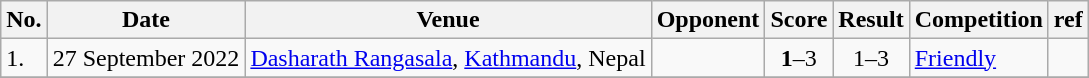<table class="wikitable" style="font-size:100%;">
<tr>
<th>No.</th>
<th>Date</th>
<th>Venue</th>
<th>Opponent</th>
<th>Score</th>
<th>Result</th>
<th>Competition</th>
<th>ref</th>
</tr>
<tr>
<td>1.</td>
<td>27 September 2022</td>
<td><a href='#'>Dasharath Rangasala</a>, <a href='#'>Kathmandu</a>, Nepal</td>
<td></td>
<td align=center><strong>1</strong>–3</td>
<td align=center>1–3</td>
<td><a href='#'>Friendly</a></td>
<td></td>
</tr>
<tr>
</tr>
</table>
